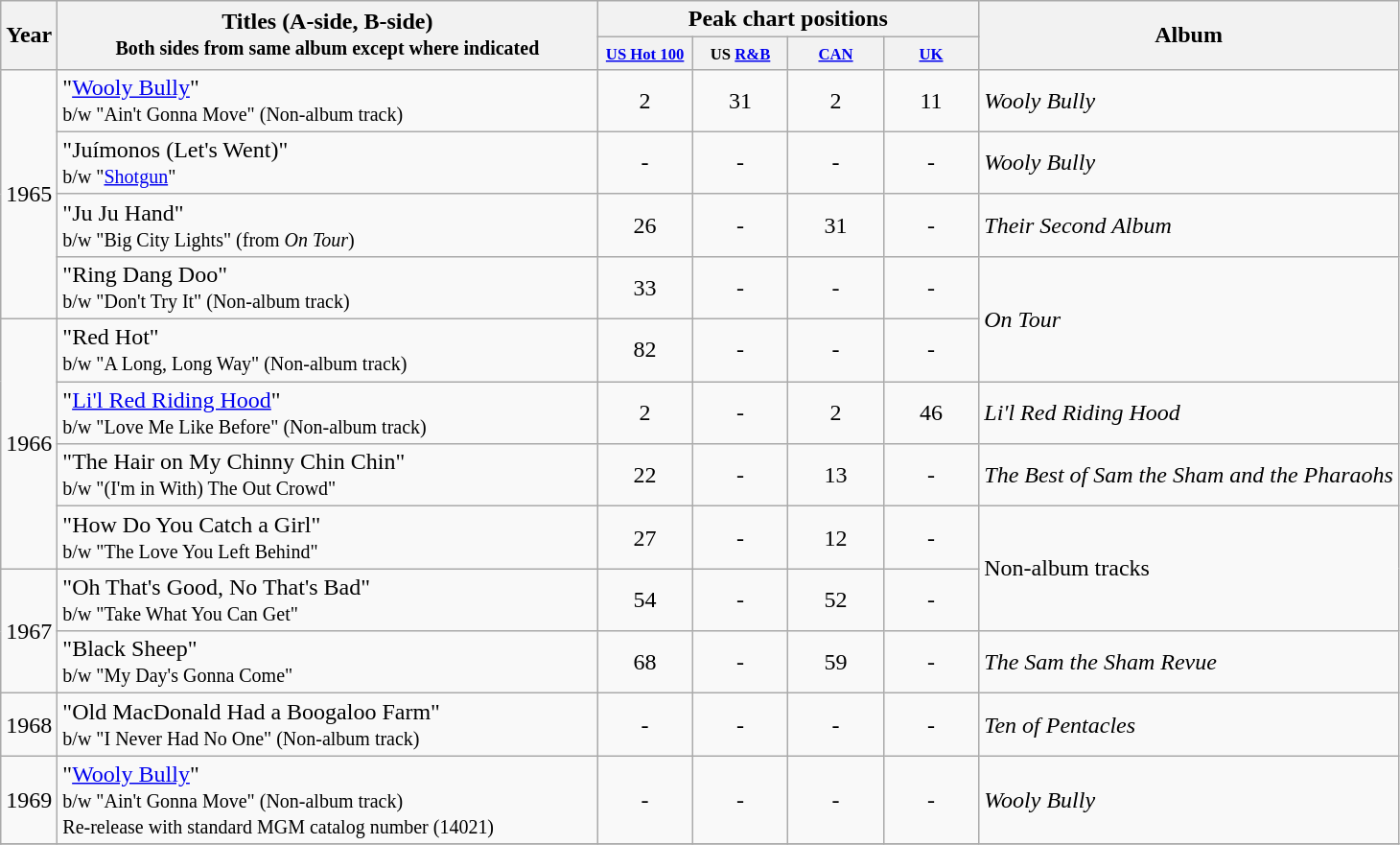<table class="wikitable plainrowheaders" style="text-align:center;">
<tr>
<th rowspan="2">Year</th>
<th rowspan="2" style="width:23em;">Titles (A-side, B-side)<br><small>Both sides from same album except where indicated</small></th>
<th colspan="4">Peak chart positions</th>
<th rowspan="2">Album</th>
</tr>
<tr style="font-size:smaller;">
<th style="width:60px;"><small><a href='#'>US Hot 100</a></small></th>
<th style="width:60px;"><small>US <a href='#'>R&B</a></small></th>
<th style="width:60px;"><small><a href='#'>CAN</a></small></th>
<th style="width:60px;"><small><a href='#'>UK</a></small></th>
</tr>
<tr>
<td rowspan="4">1965</td>
<td align="left">"<a href='#'>Wooly Bully</a>"<br><small>b/w "Ain't Gonna Move" (Non-album track)</small></td>
<td align="center">2</td>
<td align="center">31</td>
<td align="center">2</td>
<td align="center">11</td>
<td align="left"><em>Wooly Bully</em></td>
</tr>
<tr>
<td align="left">"Juímonos (Let's Went)"<br><small>b/w "<a href='#'>Shotgun</a>"</small></td>
<td align="center">-</td>
<td align="center">-</td>
<td align="center">-</td>
<td align="center">-</td>
<td align="left"><em>Wooly Bully</em></td>
</tr>
<tr>
<td align="left">"Ju Ju Hand"<br><small>b/w "Big City Lights" (from <em>On Tour</em>)</small></td>
<td align="center">26</td>
<td align="center">-</td>
<td align="center">31</td>
<td align="center">-</td>
<td align="left"><em>Their Second Album</em></td>
</tr>
<tr>
<td align="left">"Ring Dang Doo"<br><small>b/w "Don't Try It" (Non-album track)</small></td>
<td align="center">33</td>
<td align="center">-</td>
<td align="center">-</td>
<td align="center">-</td>
<td align="left" rowspan="2"><em>On Tour</em></td>
</tr>
<tr>
<td rowspan="4">1966</td>
<td align="left">"Red Hot"<br><small>b/w "A Long, Long Way" (Non-album track)</small></td>
<td align="center">82</td>
<td align="center">-</td>
<td align="center">-</td>
<td align="center">-</td>
</tr>
<tr>
<td align="left">"<a href='#'>Li'l Red Riding Hood</a>"<br><small>b/w "Love Me Like Before" (Non-album track)</small></td>
<td align="center">2</td>
<td align="center">-</td>
<td align="center">2</td>
<td align="center">46</td>
<td align="left"><em>Li'l Red Riding Hood</em></td>
</tr>
<tr>
<td align="left">"The Hair on My Chinny Chin Chin"<br><small>b/w "(I'm in With) The Out Crowd"</small></td>
<td align="center">22</td>
<td align="center">-</td>
<td align="center">13</td>
<td align="center">-</td>
<td align="left"><em>The Best of Sam the Sham and the Pharaohs</em></td>
</tr>
<tr>
<td align="left">"How Do You Catch a Girl"<br><small>b/w "The Love You Left Behind"</small></td>
<td align="center">27</td>
<td align="center">-</td>
<td align="center">12</td>
<td align="center">-</td>
<td align="left" rowspan="2">Non-album tracks</td>
</tr>
<tr>
<td rowspan="2">1967</td>
<td align="left">"Oh That's Good, No That's Bad"<br><small>b/w "Take What You Can Get"</small></td>
<td align="center">54</td>
<td align="center">-</td>
<td align="center">52</td>
<td align="center">-</td>
</tr>
<tr>
<td align="left">"Black Sheep"<br><small>b/w "My Day's Gonna Come"</small></td>
<td align="center">68</td>
<td align="center">-</td>
<td align="center">59</td>
<td align="center">-</td>
<td align="left"><em>The Sam the Sham Revue</em></td>
</tr>
<tr>
<td>1968</td>
<td align="left">"Old MacDonald Had a Boogaloo Farm"<br><small>b/w "I Never Had No One" (Non-album track)</small></td>
<td align="center">-</td>
<td align="center">-</td>
<td align="center">-</td>
<td align="center">-</td>
<td align="left"><em>Ten of Pentacles</em></td>
</tr>
<tr>
<td>1969</td>
<td align="left">"<a href='#'>Wooly Bully</a>"<br><small>b/w "Ain't Gonna Move" (Non-album track)<br>Re-release with standard MGM catalog number (14021)</small></td>
<td align="center">-</td>
<td align="center">-</td>
<td align="center">-</td>
<td align="center">-</td>
<td align="left"><em>Wooly Bully</em></td>
</tr>
<tr>
</tr>
</table>
